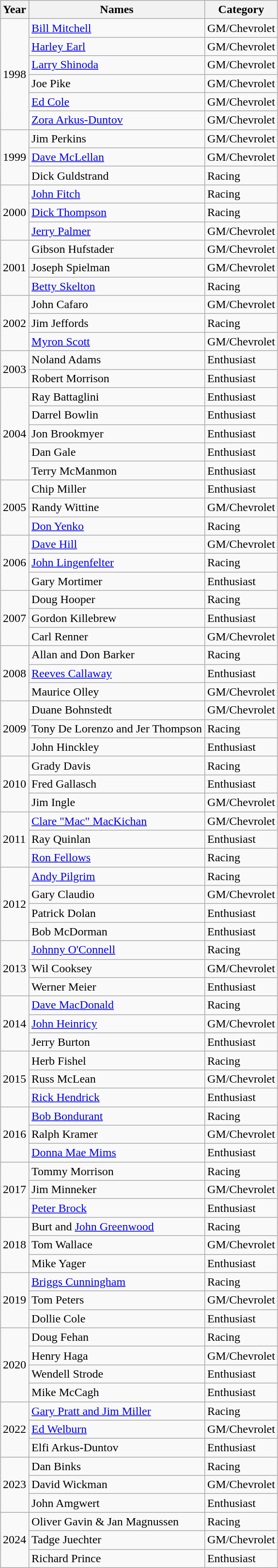<table class="wikitable collapsible" style="margin: auto;">
<tr>
<th>Year</th>
<th>Names</th>
<th>Category</th>
</tr>
<tr>
<td rowspan=6>1998</td>
<td><a href='#'>Bill Mitchell</a></td>
<td>GM/Chevrolet</td>
</tr>
<tr>
<td><a href='#'>Harley Earl</a></td>
<td>GM/Chevrolet</td>
</tr>
<tr>
<td><a href='#'>Larry Shinoda</a></td>
<td>GM/Chevrolet</td>
</tr>
<tr>
<td>Joe Pike</td>
<td>GM/Chevrolet</td>
</tr>
<tr>
<td><a href='#'>Ed Cole</a></td>
<td>GM/Chevrolet</td>
</tr>
<tr>
<td><a href='#'>Zora Arkus-Duntov</a></td>
<td>GM/Chevrolet</td>
</tr>
<tr>
<td rowspan=3>1999</td>
<td>Jim Perkins</td>
<td>GM/Chevrolet</td>
</tr>
<tr>
<td><a href='#'>Dave McLellan</a></td>
<td>GM/Chevrolet</td>
</tr>
<tr>
<td>Dick Guldstrand</td>
<td>Racing</td>
</tr>
<tr>
<td rowspan=3>2000</td>
<td><a href='#'>John Fitch</a></td>
<td>Racing</td>
</tr>
<tr>
<td><a href='#'>Dick Thompson</a></td>
<td>Racing</td>
</tr>
<tr>
<td><a href='#'>Jerry Palmer</a></td>
<td>GM/Chevrolet</td>
</tr>
<tr>
<td rowspan=3>2001</td>
<td>Gibson Hufstader</td>
<td>GM/Chevrolet</td>
</tr>
<tr>
<td>Joseph Spielman</td>
<td>GM/Chevrolet</td>
</tr>
<tr>
<td><a href='#'>Betty Skelton</a></td>
<td>Racing</td>
</tr>
<tr>
<td rowspan=3>2002</td>
<td>John Cafaro</td>
<td>GM/Chevrolet</td>
</tr>
<tr>
<td>Jim Jeffords</td>
<td>Racing</td>
</tr>
<tr>
<td><a href='#'>Myron Scott</a></td>
<td>GM/Chevrolet</td>
</tr>
<tr>
<td rowspan=2>2003</td>
<td>Noland Adams</td>
<td>Enthusiast</td>
</tr>
<tr>
<td>Robert Morrison</td>
<td>Enthusiast</td>
</tr>
<tr>
<td rowspan=5>2004</td>
<td>Ray Battaglini</td>
<td>Enthusiast</td>
</tr>
<tr>
<td>Darrel Bowlin</td>
<td>Enthusiast</td>
</tr>
<tr>
<td>Jon Brookmyer</td>
<td>Enthusiast</td>
</tr>
<tr>
<td>Dan Gale</td>
<td>Enthusiast</td>
</tr>
<tr>
<td>Terry McManmon</td>
<td>Enthusiast</td>
</tr>
<tr>
<td rowspan=3>2005</td>
<td>Chip Miller</td>
<td>Enthusiast</td>
</tr>
<tr>
<td>Randy Wittine</td>
<td>GM/Chevrolet</td>
</tr>
<tr>
<td><a href='#'>Don Yenko</a></td>
<td>Racing</td>
</tr>
<tr>
<td rowspan=3>2006</td>
<td><a href='#'>Dave Hill</a></td>
<td>GM/Chevrolet</td>
</tr>
<tr>
<td><a href='#'>John Lingenfelter</a></td>
<td>Racing</td>
</tr>
<tr>
<td>Gary Mortimer</td>
<td>Enthusiast</td>
</tr>
<tr>
<td rowspan=3>2007</td>
<td>Doug Hooper</td>
<td>Racing</td>
</tr>
<tr>
<td>Gordon Killebrew</td>
<td>Enthusiast</td>
</tr>
<tr>
<td>Carl Renner</td>
<td>GM/Chevrolet</td>
</tr>
<tr>
<td rowspan=3>2008</td>
<td>Allan and Don Barker</td>
<td>Racing</td>
</tr>
<tr>
<td><a href='#'>Reeves Callaway</a></td>
<td>Enthusiast</td>
</tr>
<tr>
<td>Maurice Olley</td>
<td>GM/Chevrolet</td>
</tr>
<tr>
<td rowspan=3>2009</td>
<td>Duane Bohnstedt</td>
<td>GM/Chevrolet</td>
</tr>
<tr>
<td>Tony De Lorenzo and Jer Thompson</td>
<td>Racing</td>
</tr>
<tr>
<td>John Hinckley</td>
<td>Enthusiast</td>
</tr>
<tr>
<td rowspan=3>2010</td>
<td>Grady Davis</td>
<td>Racing</td>
</tr>
<tr>
<td>Fred Gallasch</td>
<td>Enthusiast</td>
</tr>
<tr>
<td>Jim Ingle</td>
<td>GM/Chevrolet</td>
</tr>
<tr>
<td rowspan=3>2011</td>
<td><a href='#'>Clare "Mac" MacKichan</a></td>
<td>GM/Chevrolet</td>
</tr>
<tr>
<td>Ray Quinlan</td>
<td>Enthusiast</td>
</tr>
<tr>
<td><a href='#'>Ron Fellows</a></td>
<td>Racing</td>
</tr>
<tr>
<td rowspan=4>2012</td>
<td><a href='#'>Andy Pilgrim</a></td>
<td>Racing</td>
</tr>
<tr>
<td>Gary Claudio</td>
<td>GM/Chevrolet</td>
</tr>
<tr>
<td>Patrick Dolan</td>
<td>Enthusiast</td>
</tr>
<tr>
<td>Bob McDorman</td>
<td>Enthusiast</td>
</tr>
<tr>
<td rowspan=3>2013</td>
<td><a href='#'>Johnny O'Connell</a></td>
<td>Racing</td>
</tr>
<tr>
<td>Wil Cooksey</td>
<td>GM/Chevrolet</td>
</tr>
<tr>
<td>Werner Meier</td>
<td>Enthusiast</td>
</tr>
<tr>
<td rowspan=3>2014</td>
<td><a href='#'>Dave MacDonald</a></td>
<td>Racing</td>
</tr>
<tr>
<td><a href='#'>John Heinricy</a></td>
<td>GM/Chevrolet</td>
</tr>
<tr>
<td>Jerry Burton</td>
<td>Enthusiast</td>
</tr>
<tr>
<td rowspan=3>2015</td>
<td>Herb Fishel</td>
<td>Racing</td>
</tr>
<tr>
<td>Russ McLean</td>
<td>GM/Chevrolet</td>
</tr>
<tr>
<td><a href='#'>Rick Hendrick</a></td>
<td>Enthusiast</td>
</tr>
<tr>
<td rowspan=3>2016</td>
<td><a href='#'>Bob Bondurant</a></td>
<td>Racing</td>
</tr>
<tr>
<td>Ralph Kramer</td>
<td>GM/Chevrolet</td>
</tr>
<tr>
<td><a href='#'>Donna Mae Mims</a></td>
<td>Enthusiast</td>
</tr>
<tr>
<td rowspan=3>2017</td>
<td>Tommy Morrison</td>
<td>Racing</td>
</tr>
<tr>
<td>Jim Minneker</td>
<td>GM/Chevrolet</td>
</tr>
<tr>
<td><a href='#'>Peter Brock</a></td>
<td>Enthusiast</td>
</tr>
<tr>
<td rowspan=3>2018</td>
<td>Burt and <a href='#'>John Greenwood</a></td>
<td>Racing</td>
</tr>
<tr>
<td>Tom Wallace</td>
<td>GM/Chevrolet</td>
</tr>
<tr>
<td>Mike Yager</td>
<td>Enthusiast</td>
</tr>
<tr>
<td rowspan=3>2019</td>
<td><a href='#'>Briggs Cunningham</a></td>
<td>Racing</td>
</tr>
<tr>
<td>Tom Peters</td>
<td>GM/Chevrolet</td>
</tr>
<tr>
<td>Dollie Cole</td>
<td>Enthusiast</td>
</tr>
<tr>
<td rowspan=4>2020</td>
<td>Doug Fehan</td>
<td>Racing</td>
</tr>
<tr>
<td>Henry Haga</td>
<td>GM/Chevrolet</td>
</tr>
<tr>
<td>Wendell Strode</td>
<td>Enthusiast</td>
</tr>
<tr>
<td>Mike McCagh</td>
<td>Enthusiast</td>
</tr>
<tr>
<td rowspan=3>2022</td>
<td><a href='#'>Gary Pratt and Jim Miller</a></td>
<td>Racing</td>
</tr>
<tr>
<td><a href='#'>Ed Welburn</a></td>
<td>GM/Chevrolet</td>
</tr>
<tr>
<td>Elfi Arkus-Duntov</td>
<td>Enthusiast</td>
</tr>
<tr>
<td rowspan=3>2023</td>
<td>Dan Binks</td>
<td>Racing</td>
</tr>
<tr>
<td>David Wickman</td>
<td>GM/Chevrolet</td>
</tr>
<tr>
<td>John Amgwert</td>
<td>Enthusiast</td>
</tr>
<tr>
<td rowspan=3>2024</td>
<td>Oliver Gavin & Jan Magnussen</td>
<td>Racing</td>
</tr>
<tr>
<td>Tadge Juechter</td>
<td>GM/Chevrolet</td>
</tr>
<tr>
<td>Richard Prince</td>
<td>Enthusiast</td>
</tr>
</table>
